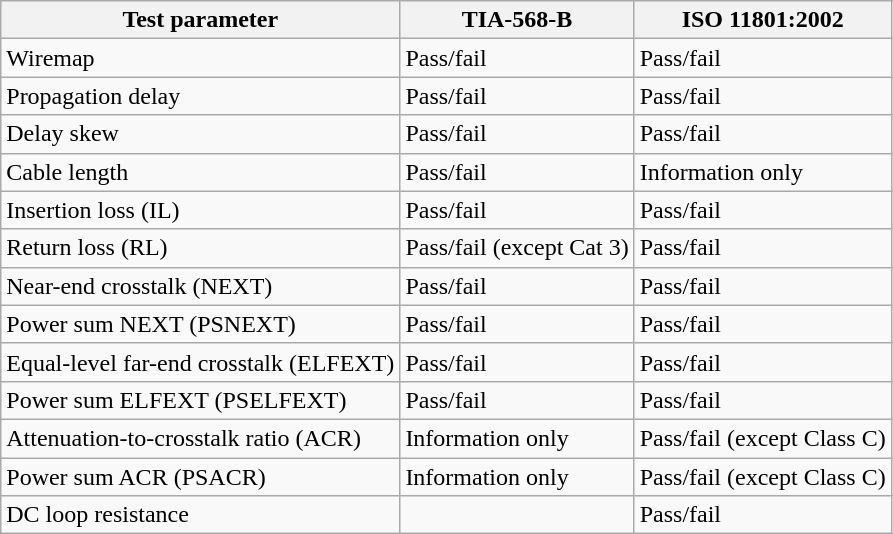<table class="wikitable">
<tr>
<th>Test parameter</th>
<th>TIA-568-B</th>
<th>ISO 11801:2002</th>
</tr>
<tr>
<td>Wiremap</td>
<td>Pass/fail</td>
<td>Pass/fail</td>
</tr>
<tr>
<td>Propagation delay</td>
<td>Pass/fail</td>
<td>Pass/fail</td>
</tr>
<tr>
<td>Delay skew</td>
<td>Pass/fail</td>
<td>Pass/fail</td>
</tr>
<tr>
<td>Cable length</td>
<td>Pass/fail</td>
<td>Information only</td>
</tr>
<tr>
<td>Insertion loss (IL)</td>
<td>Pass/fail</td>
<td>Pass/fail</td>
</tr>
<tr>
<td>Return loss (RL)</td>
<td>Pass/fail (except Cat 3)</td>
<td>Pass/fail</td>
</tr>
<tr>
<td>Near-end crosstalk (NEXT)</td>
<td>Pass/fail</td>
<td>Pass/fail</td>
</tr>
<tr>
<td>Power sum NEXT (PSNEXT)</td>
<td>Pass/fail</td>
<td>Pass/fail</td>
</tr>
<tr>
<td>Equal-level far-end crosstalk (ELFEXT)</td>
<td>Pass/fail</td>
<td>Pass/fail</td>
</tr>
<tr>
<td>Power sum ELFEXT (PSELFEXT)</td>
<td>Pass/fail</td>
<td>Pass/fail</td>
</tr>
<tr>
<td>Attenuation-to-crosstalk ratio (ACR)</td>
<td>Information only</td>
<td>Pass/fail (except Class C)</td>
</tr>
<tr>
<td>Power sum ACR (PSACR)</td>
<td>Information only</td>
<td>Pass/fail (except Class C)</td>
</tr>
<tr>
<td>DC loop resistance</td>
<td></td>
<td>Pass/fail</td>
</tr>
</table>
